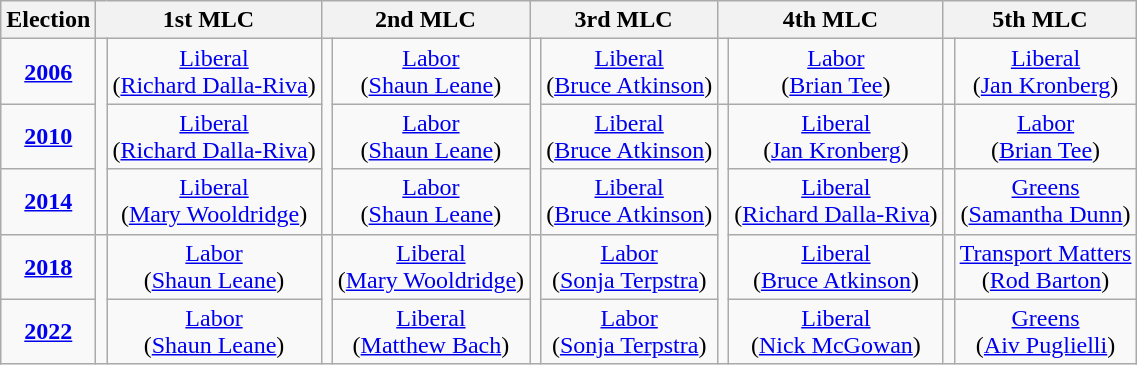<table class=wikitable style=text-align:center>
<tr>
<th>Election</th>
<th colspan=2>1st MLC</th>
<th colspan=2>2nd MLC</th>
<th colspan=2>3rd MLC</th>
<th colspan=2>4th MLC</th>
<th colspan=2>5th MLC</th>
</tr>
<tr>
<td><strong><a href='#'>2006</a></strong></td>
<td rowspan=3 ></td>
<td><a href='#'>Liberal</a><br>(<a href='#'>Richard Dalla-Riva</a>)</td>
<td rowspan=3 ></td>
<td><a href='#'>Labor</a><br>(<a href='#'>Shaun Leane</a>)</td>
<td rowspan=3 ></td>
<td><a href='#'>Liberal</a><br>(<a href='#'>Bruce Atkinson</a>)</td>
<td></td>
<td><a href='#'>Labor</a><br>(<a href='#'>Brian Tee</a>)</td>
<td></td>
<td><a href='#'>Liberal</a><br>(<a href='#'>Jan Kronberg</a>)</td>
</tr>
<tr>
<td><strong><a href='#'>2010</a></strong></td>
<td><a href='#'>Liberal</a><br>(<a href='#'>Richard Dalla-Riva</a>)</td>
<td><a href='#'>Labor</a><br>(<a href='#'>Shaun Leane</a>)</td>
<td><a href='#'>Liberal</a><br>(<a href='#'>Bruce Atkinson</a>)</td>
<td rowspan=4 ></td>
<td><a href='#'>Liberal</a><br>(<a href='#'>Jan Kronberg</a>)</td>
<td></td>
<td><a href='#'>Labor</a><br>(<a href='#'>Brian Tee</a>)</td>
</tr>
<tr>
<td><strong><a href='#'>2014</a></strong></td>
<td><a href='#'>Liberal</a><br>(<a href='#'>Mary Wooldridge</a>)</td>
<td><a href='#'>Labor</a><br>(<a href='#'>Shaun Leane</a>)</td>
<td><a href='#'>Liberal</a><br>(<a href='#'>Bruce Atkinson</a>)</td>
<td><a href='#'>Liberal</a><br>(<a href='#'>Richard Dalla-Riva</a>)</td>
<td></td>
<td><a href='#'>Greens</a><br>(<a href='#'>Samantha Dunn</a>)</td>
</tr>
<tr>
<td><strong><a href='#'>2018</a></strong></td>
<td rowspan=2 ></td>
<td><a href='#'>Labor</a><br>(<a href='#'>Shaun Leane</a>)</td>
<td rowspan=2 ></td>
<td><a href='#'>Liberal</a><br>(<a href='#'>Mary Wooldridge</a>)</td>
<td rowspan=2 ></td>
<td><a href='#'>Labor</a><br>(<a href='#'>Sonja Terpstra</a>)</td>
<td><a href='#'>Liberal</a><br>(<a href='#'>Bruce Atkinson</a>)</td>
<td></td>
<td><a href='#'>Transport Matters</a><br>(<a href='#'>Rod Barton</a>)</td>
</tr>
<tr>
<td><strong><a href='#'>2022</a></strong></td>
<td><a href='#'>Labor</a><br>(<a href='#'>Shaun Leane</a>)</td>
<td><a href='#'>Liberal</a><br>(<a href='#'>Matthew Bach</a>)</td>
<td><a href='#'>Labor</a><br>(<a href='#'>Sonja Terpstra</a>)</td>
<td><a href='#'>Liberal</a><br>(<a href='#'>Nick McGowan</a>)</td>
<td></td>
<td><a href='#'>Greens</a><br>(<a href='#'>Aiv Puglielli</a>)</td>
</tr>
</table>
